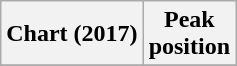<table class="wikitable plainrowheaders" style="text-align:center;">
<tr>
<th>Chart (2017)</th>
<th>Peak<br>position</th>
</tr>
<tr>
</tr>
</table>
